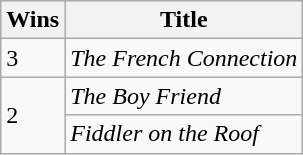<table class="wikitable">
<tr>
<th>Wins</th>
<th>Title</th>
</tr>
<tr>
<td>3</td>
<td><em>The French Connection</em></td>
</tr>
<tr>
<td rowspan="3">2</td>
<td><em>The Boy Friend</em></td>
</tr>
<tr>
<td><em>Fiddler on the Roof</em></td>
</tr>
</table>
